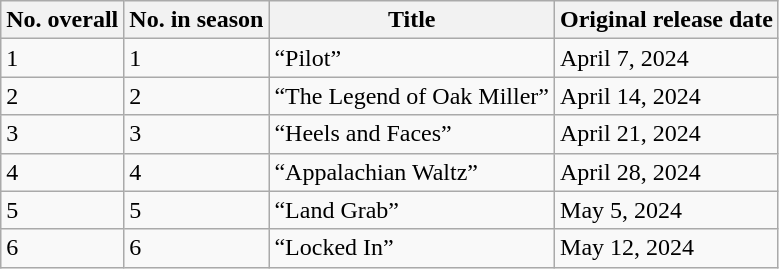<table class="wikitable">
<tr>
<th>No. overall</th>
<th>No. in season</th>
<th>Title</th>
<th>Original release date</th>
</tr>
<tr>
<td>1</td>
<td>1</td>
<td>“Pilot”</td>
<td>April 7, 2024</td>
</tr>
<tr>
<td>2</td>
<td>2</td>
<td>“The Legend of Oak Miller”</td>
<td>April 14, 2024</td>
</tr>
<tr>
<td>3</td>
<td>3</td>
<td>“Heels and Faces”</td>
<td>April 21, 2024</td>
</tr>
<tr>
<td>4</td>
<td>4</td>
<td>“Appalachian Waltz”</td>
<td>April 28, 2024</td>
</tr>
<tr>
<td>5</td>
<td>5</td>
<td>“Land Grab”</td>
<td>May 5, 2024</td>
</tr>
<tr>
<td>6</td>
<td>6</td>
<td>“Locked In”</td>
<td>May 12, 2024</td>
</tr>
</table>
